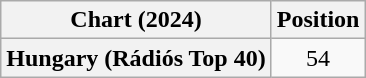<table class="wikitable sortable plainrowheaders" style="text-align:center">
<tr>
<th scope="col">Chart (2024)</th>
<th scope="col">Position</th>
</tr>
<tr>
<th scope="row">Hungary (Rádiós Top 40)</th>
<td>54</td>
</tr>
</table>
